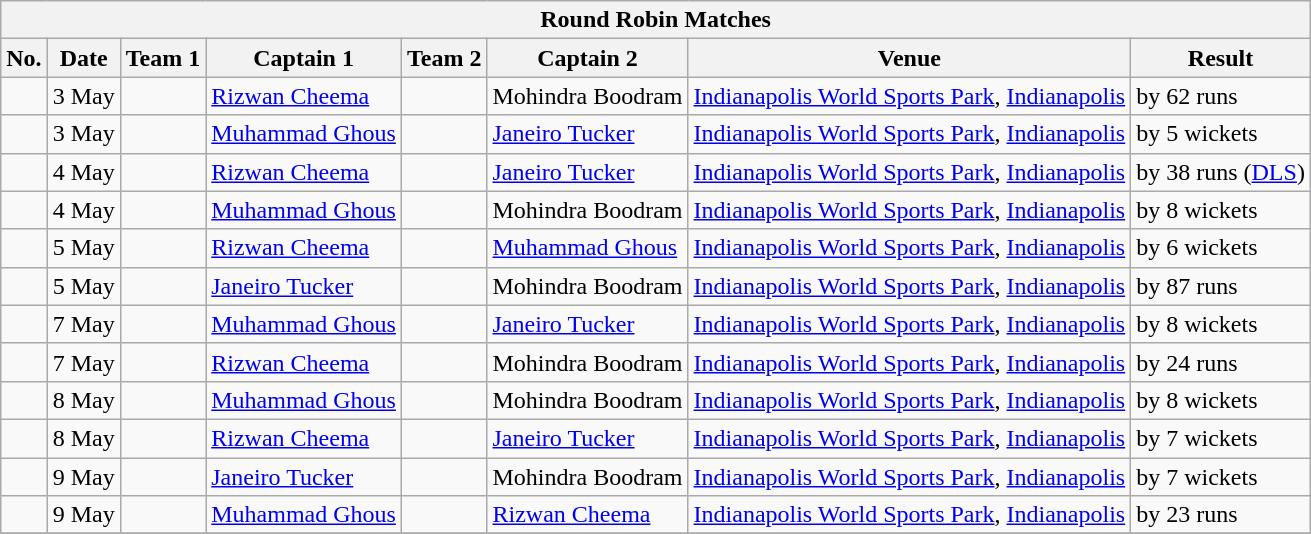<table class="wikitable">
<tr>
<th colspan="8">Round Robin Matches</th>
</tr>
<tr>
<th>No.</th>
<th>Date</th>
<th>Team 1</th>
<th>Captain 1</th>
<th>Team 2</th>
<th>Captain 2</th>
<th>Venue</th>
<th>Result</th>
</tr>
<tr>
<td></td>
<td>3 May</td>
<td></td>
<td><a href='#'>Rizwan Cheema</a></td>
<td></td>
<td>Mohindra Boodram</td>
<td><a href='#'>Indianapolis World Sports Park</a>, <a href='#'>Indianapolis</a></td>
<td> by 62 runs</td>
</tr>
<tr>
<td></td>
<td>3 May</td>
<td></td>
<td><a href='#'>Muhammad Ghous</a></td>
<td></td>
<td><a href='#'>Janeiro Tucker</a></td>
<td><a href='#'>Indianapolis World Sports Park</a>, <a href='#'>Indianapolis</a></td>
<td> by 5 wickets</td>
</tr>
<tr>
<td></td>
<td>4 May</td>
<td></td>
<td><a href='#'>Rizwan Cheema</a></td>
<td></td>
<td><a href='#'>Janeiro Tucker</a></td>
<td><a href='#'>Indianapolis World Sports Park</a>, <a href='#'>Indianapolis</a></td>
<td> by 38 runs (<a href='#'>DLS</a>)</td>
</tr>
<tr>
<td></td>
<td>4 May</td>
<td></td>
<td><a href='#'>Muhammad Ghous</a></td>
<td></td>
<td>Mohindra Boodram</td>
<td><a href='#'>Indianapolis World Sports Park</a>, <a href='#'>Indianapolis</a></td>
<td> by 8 wickets</td>
</tr>
<tr>
<td></td>
<td>5 May</td>
<td></td>
<td><a href='#'>Rizwan Cheema</a></td>
<td></td>
<td><a href='#'>Muhammad Ghous</a></td>
<td><a href='#'>Indianapolis World Sports Park</a>, <a href='#'>Indianapolis</a></td>
<td> by 6 wickets</td>
</tr>
<tr>
<td></td>
<td>5 May</td>
<td></td>
<td><a href='#'>Janeiro Tucker</a></td>
<td></td>
<td>Mohindra Boodram</td>
<td><a href='#'>Indianapolis World Sports Park</a>, <a href='#'>Indianapolis</a></td>
<td> by 87 runs</td>
</tr>
<tr>
<td></td>
<td>7 May</td>
<td></td>
<td><a href='#'>Muhammad Ghous</a></td>
<td></td>
<td><a href='#'>Janeiro Tucker</a></td>
<td><a href='#'>Indianapolis World Sports Park</a>, <a href='#'>Indianapolis</a></td>
<td> by 8 wickets</td>
</tr>
<tr>
<td></td>
<td>7 May</td>
<td></td>
<td><a href='#'>Rizwan Cheema</a></td>
<td></td>
<td>Mohindra Boodram</td>
<td><a href='#'>Indianapolis World Sports Park</a>, <a href='#'>Indianapolis</a></td>
<td> by 24 runs</td>
</tr>
<tr>
<td></td>
<td>8 May</td>
<td></td>
<td><a href='#'>Muhammad Ghous</a></td>
<td></td>
<td>Mohindra Boodram</td>
<td><a href='#'>Indianapolis World Sports Park</a>, <a href='#'>Indianapolis</a></td>
<td> by 8 wickets</td>
</tr>
<tr>
<td></td>
<td>8 May</td>
<td></td>
<td><a href='#'>Rizwan Cheema</a></td>
<td></td>
<td><a href='#'>Janeiro Tucker</a></td>
<td><a href='#'>Indianapolis World Sports Park</a>, <a href='#'>Indianapolis</a></td>
<td> by 7 wickets</td>
</tr>
<tr>
<td></td>
<td>9 May</td>
<td></td>
<td><a href='#'>Janeiro Tucker</a></td>
<td></td>
<td>Mohindra Boodram</td>
<td><a href='#'>Indianapolis World Sports Park</a>, <a href='#'>Indianapolis</a></td>
<td> by 7 wickets</td>
</tr>
<tr>
<td></td>
<td>9 May</td>
<td></td>
<td><a href='#'>Muhammad Ghous</a></td>
<td></td>
<td><a href='#'>Rizwan Cheema</a></td>
<td><a href='#'>Indianapolis World Sports Park</a>, <a href='#'>Indianapolis</a></td>
<td> by 23 runs</td>
</tr>
<tr>
</tr>
</table>
